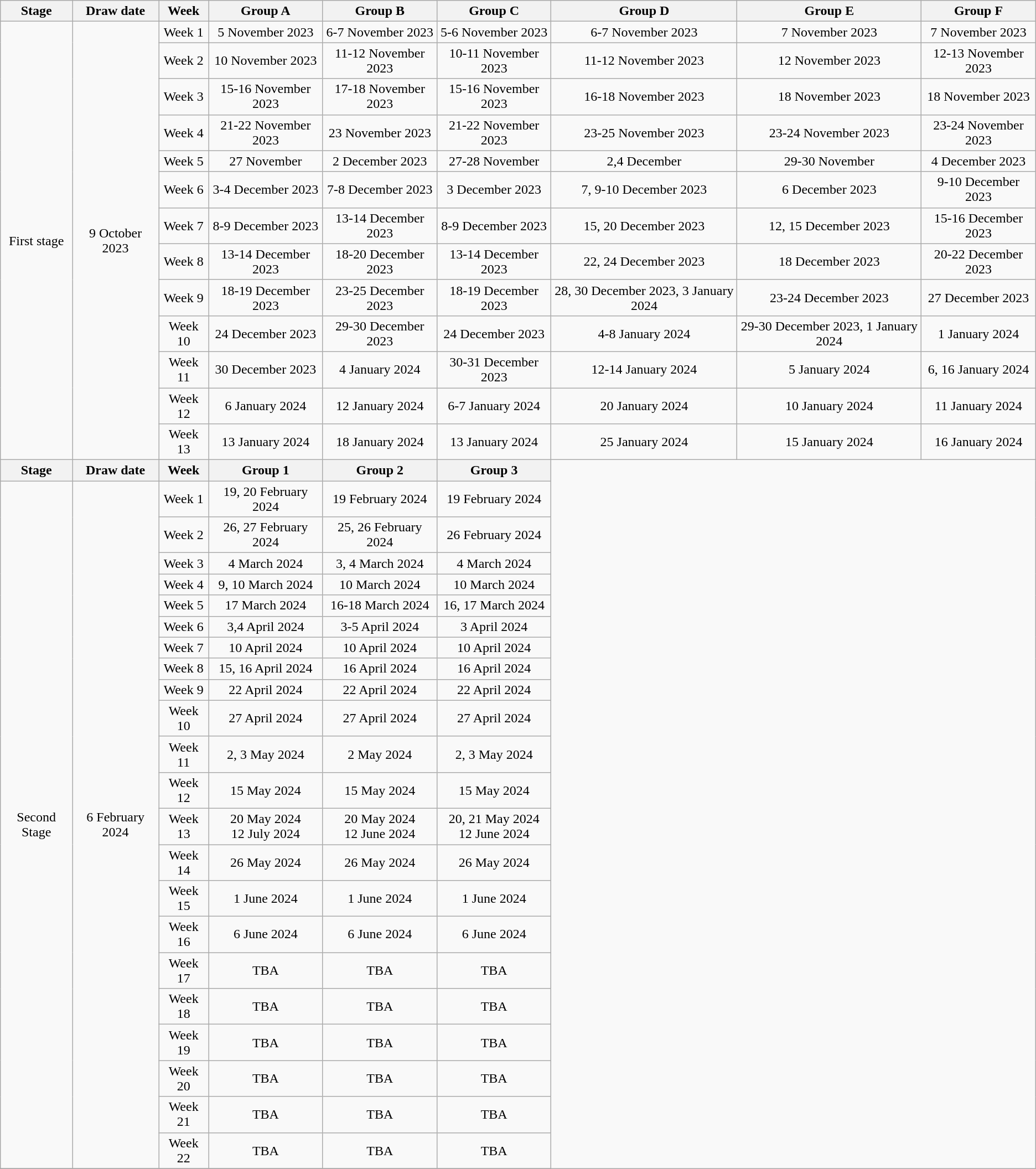<table class="wikitable" style="text-align:center">
<tr>
<th>Stage</th>
<th>Draw date</th>
<th>Week</th>
<th>Group A</th>
<th>Group B</th>
<th>Group C</th>
<th>Group D</th>
<th>Group E</th>
<th>Group F</th>
</tr>
<tr>
<td rowspan=13>First stage</td>
<td rowspan=13>9 October 2023</td>
<td>Week 1</td>
<td>5 November 2023</td>
<td>6-7 November 2023</td>
<td>5-6 November 2023</td>
<td>6-7 November 2023</td>
<td>7 November 2023</td>
<td>7 November 2023</td>
</tr>
<tr>
<td>Week 2</td>
<td>10 November 2023</td>
<td>11-12 November 2023</td>
<td>10-11 November 2023</td>
<td>11-12 November 2023</td>
<td>12 November 2023</td>
<td>12-13 November 2023</td>
</tr>
<tr>
<td>Week 3</td>
<td>15-16 November 2023</td>
<td>17-18 November 2023</td>
<td>15-16 November 2023</td>
<td>16-18 November 2023</td>
<td>18 November 2023</td>
<td>18 November 2023</td>
</tr>
<tr>
<td>Week 4</td>
<td>21-22 November 2023</td>
<td>23 November 2023</td>
<td>21-22 November 2023</td>
<td>23-25 November 2023</td>
<td>23-24 November 2023</td>
<td>23-24 November 2023</td>
</tr>
<tr>
<td>Week 5</td>
<td>27 November</td>
<td>2 December 2023</td>
<td>27-28 November</td>
<td>2,4 December</td>
<td>29-30 November</td>
<td>4 December 2023</td>
</tr>
<tr>
<td>Week 6</td>
<td>3-4 December 2023</td>
<td>7-8 December 2023</td>
<td>3 December 2023</td>
<td>7, 9-10 December 2023</td>
<td>6 December 2023</td>
<td>9-10 December 2023</td>
</tr>
<tr>
<td>Week 7</td>
<td>8-9 December 2023</td>
<td>13-14 December 2023</td>
<td>8-9 December 2023</td>
<td>15, 20 December 2023</td>
<td>12, 15 December 2023</td>
<td>15-16 December 2023</td>
</tr>
<tr>
<td>Week 8</td>
<td>13-14 December 2023</td>
<td>18-20 December 2023</td>
<td>13-14 December 2023</td>
<td>22, 24 December 2023</td>
<td>18 December 2023</td>
<td>20-22 December 2023</td>
</tr>
<tr>
<td>Week 9</td>
<td>18-19 December 2023</td>
<td>23-25 December 2023</td>
<td>18-19 December 2023</td>
<td>28, 30 December 2023, 3 January 2024</td>
<td>23-24 December 2023</td>
<td>27 December 2023</td>
</tr>
<tr>
<td>Week 10</td>
<td>24 December 2023</td>
<td>29-30 December 2023</td>
<td>24 December 2023</td>
<td>4-8 January 2024</td>
<td>29-30 December 2023, 1 January 2024</td>
<td>1 January 2024</td>
</tr>
<tr>
<td>Week 11</td>
<td>30 December 2023</td>
<td>4 January 2024</td>
<td>30-31 December 2023</td>
<td>12-14 January 2024</td>
<td>5 January 2024</td>
<td>6, 16 January 2024</td>
</tr>
<tr>
<td>Week 12</td>
<td>6 January 2024</td>
<td>12 January 2024</td>
<td>6-7 January 2024</td>
<td>20 January 2024</td>
<td>10 January 2024</td>
<td>11 January 2024</td>
</tr>
<tr>
<td>Week 13</td>
<td>13 January 2024</td>
<td>18 January 2024</td>
<td>13 January 2024</td>
<td>25 January 2024</td>
<td>15 January 2024</td>
<td>16 January 2024</td>
</tr>
<tr>
<th>Stage</th>
<th>Draw date</th>
<th>Week</th>
<th>Group 1</th>
<th>Group 2</th>
<th>Group 3</th>
</tr>
<tr>
<td rowspan=22>Second Stage</td>
<td rowspan=22>6 February 2024</td>
<td>Week 1</td>
<td>19, 20 February 2024</td>
<td>19 February 2024</td>
<td>19 February 2024</td>
</tr>
<tr>
<td>Week 2</td>
<td>26, 27 February 2024</td>
<td>25, 26 February 2024</td>
<td>26 February 2024</td>
</tr>
<tr>
<td>Week 3</td>
<td>4 March 2024</td>
<td>3, 4 March 2024</td>
<td>4 March 2024</td>
</tr>
<tr>
<td>Week 4</td>
<td>9, 10 March 2024</td>
<td>10 March 2024</td>
<td>10 March 2024</td>
</tr>
<tr>
<td>Week 5</td>
<td>17 March 2024</td>
<td>16-18 March 2024</td>
<td>16, 17 March 2024</td>
</tr>
<tr>
<td>Week 6</td>
<td>3,4 April 2024</td>
<td>3-5 April 2024</td>
<td>3 April 2024</td>
</tr>
<tr>
<td>Week 7</td>
<td>10 April 2024</td>
<td>10 April 2024</td>
<td>10 April 2024</td>
</tr>
<tr>
<td>Week 8</td>
<td>15, 16 April 2024</td>
<td>16 April 2024</td>
<td>16 April 2024</td>
</tr>
<tr>
<td>Week 9</td>
<td>22 April 2024</td>
<td>22 April 2024</td>
<td>22 April 2024</td>
</tr>
<tr>
<td>Week 10</td>
<td>27 April 2024</td>
<td>27 April 2024</td>
<td>27 April 2024</td>
</tr>
<tr>
<td>Week 11</td>
<td>2, 3 May 2024</td>
<td>2 May 2024</td>
<td>2, 3 May 2024</td>
</tr>
<tr>
<td>Week 12</td>
<td>15 May 2024</td>
<td>15 May 2024</td>
<td>15 May 2024</td>
</tr>
<tr>
<td>Week 13</td>
<td>20 May 2024<br>12 July 2024</td>
<td>20 May 2024<br>12 June 2024</td>
<td>20, 21 May 2024<br>12 June 2024</td>
</tr>
<tr>
<td>Week 14</td>
<td>26 May 2024</td>
<td>26 May 2024</td>
<td>26 May 2024</td>
</tr>
<tr>
<td>Week 15</td>
<td>1 June 2024</td>
<td>1 June 2024</td>
<td>1 June 2024</td>
</tr>
<tr>
<td>Week 16</td>
<td>6 June 2024</td>
<td>6 June 2024</td>
<td>6 June 2024</td>
</tr>
<tr>
<td>Week 17</td>
<td>TBA</td>
<td>TBA</td>
<td>TBA</td>
</tr>
<tr>
<td>Week 18</td>
<td>TBA</td>
<td>TBA</td>
<td>TBA</td>
</tr>
<tr>
<td>Week 19</td>
<td>TBA</td>
<td>TBA</td>
<td>TBA</td>
</tr>
<tr>
<td>Week 20</td>
<td>TBA</td>
<td>TBA</td>
<td>TBA</td>
</tr>
<tr>
<td>Week 21</td>
<td>TBA</td>
<td>TBA</td>
<td>TBA</td>
</tr>
<tr>
<td>Week 22</td>
<td>TBA</td>
<td>TBA</td>
<td>TBA</td>
</tr>
<tr>
</tr>
<tr>
</tr>
</table>
